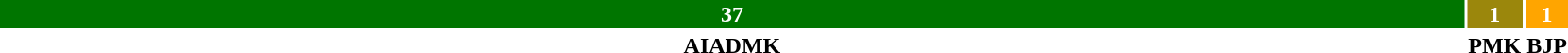<table style="width:88%; text-align:center;">
<tr style="color:white;">
<td style="background:#007500; width:94.8%;"><strong>37</strong></td>
<td style="background:#9B870C; width:2.6%;"><strong>1</strong></td>
<td style="background:orange; width:2.6%;"><strong>1</strong></td>
</tr>
<tr>
<td><span><strong>AIADMK</strong></span></td>
<td><span><strong>PMK</strong></span></td>
<td><span><strong>BJP</strong></span></td>
</tr>
</table>
